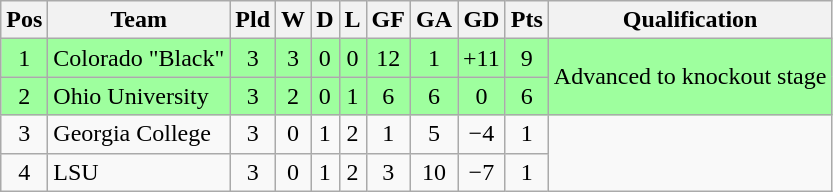<table class="wikitable" style="text-align:center">
<tr>
<th>Pos</th>
<th>Team</th>
<th>Pld</th>
<th>W</th>
<th>D</th>
<th>L</th>
<th>GF</th>
<th>GA</th>
<th>GD</th>
<th>Pts</th>
<th>Qualification</th>
</tr>
<tr bgcolor="#9eff9e">
<td>1</td>
<td style="text-align:left">Colorado "Black"</td>
<td>3</td>
<td>3</td>
<td>0</td>
<td>0</td>
<td>12</td>
<td>1</td>
<td>+11</td>
<td>9</td>
<td rowspan="2">Advanced to knockout stage</td>
</tr>
<tr bgcolor="#9eff9e">
<td>2</td>
<td style="text-align:left">Ohio University</td>
<td>3</td>
<td>2</td>
<td>0</td>
<td>1</td>
<td>6</td>
<td>6</td>
<td>0</td>
<td>6</td>
</tr>
<tr>
<td>3</td>
<td style="text-align:left">Georgia College</td>
<td>3</td>
<td>0</td>
<td>1</td>
<td>2</td>
<td>1</td>
<td>5</td>
<td>−4</td>
<td>1</td>
<td rowspan="2"></td>
</tr>
<tr>
<td>4</td>
<td style="text-align:left">LSU</td>
<td>3</td>
<td>0</td>
<td>1</td>
<td>2</td>
<td>3</td>
<td>10</td>
<td>−7</td>
<td>1</td>
</tr>
</table>
